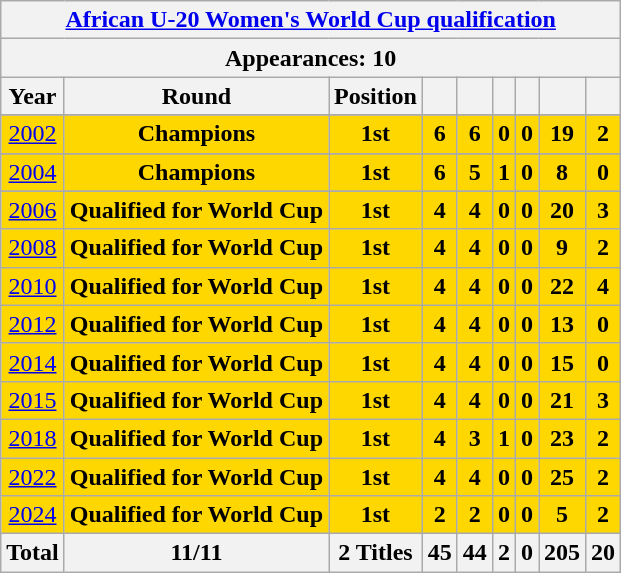<table class="wikitable" style="text-align: center;">
<tr>
<th colspan=9><a href='#'>African U-20 Women's World Cup qualification</a></th>
</tr>
<tr>
<th colspan=9>Appearances: 10</th>
</tr>
<tr>
<th>Year</th>
<th>Round</th>
<th>Position</th>
<th></th>
<th></th>
<th></th>
<th></th>
<th></th>
<th></th>
</tr>
<tr>
</tr>
<tr bgcolor=Gold>
<td><a href='#'>2002</a></td>
<td><strong>Champions</strong></td>
<td><strong>1st</strong></td>
<td><strong>6</strong></td>
<td><strong>6</strong></td>
<td><strong>0</strong></td>
<td><strong>0</strong></td>
<td><strong>19</strong></td>
<td><strong>2</strong></td>
</tr>
<tr>
</tr>
<tr bgcolor=Gold>
<td><a href='#'>2004</a></td>
<td><strong>Champions</strong></td>
<td><strong>1st</strong></td>
<td><strong>6</strong></td>
<td><strong>5</strong></td>
<td><strong>1</strong></td>
<td><strong>0</strong></td>
<td><strong>8</strong></td>
<td><strong>0</strong></td>
</tr>
<tr>
</tr>
<tr bgcolor=Gold>
<td><a href='#'>2006</a></td>
<td><strong>Qualified for World Cup</strong></td>
<td><strong>1st</strong></td>
<td><strong>4</strong></td>
<td><strong>4</strong></td>
<td><strong>0</strong></td>
<td><strong>0</strong></td>
<td><strong>20</strong></td>
<td><strong>3</strong></td>
</tr>
<tr bgcolor=Gold>
<td><a href='#'>2008</a></td>
<td><strong>Qualified for World Cup</strong></td>
<td><strong>1st</strong></td>
<td><strong>4</strong></td>
<td><strong>4</strong></td>
<td><strong>0</strong></td>
<td><strong>0</strong></td>
<td><strong>9</strong></td>
<td><strong>2</strong></td>
</tr>
<tr bgcolor=Gold>
<td><a href='#'>2010</a></td>
<td><strong>Qualified for World Cup</strong></td>
<td><strong>1st</strong></td>
<td><strong>4</strong></td>
<td><strong>4</strong></td>
<td><strong>0</strong></td>
<td><strong>0</strong></td>
<td><strong>22</strong></td>
<td><strong>4</strong></td>
</tr>
<tr bgcolor=Gold>
<td><a href='#'>2012</a></td>
<td><strong>Qualified for World Cup</strong></td>
<td><strong>1st</strong></td>
<td><strong>4</strong></td>
<td><strong>4</strong></td>
<td><strong>0</strong></td>
<td><strong>0</strong></td>
<td><strong>13</strong></td>
<td><strong>0</strong></td>
</tr>
<tr bgcolor=Gold>
<td><a href='#'>2014</a></td>
<td><strong>Qualified for World Cup</strong></td>
<td><strong>1st</strong></td>
<td><strong>4</strong></td>
<td><strong>4</strong></td>
<td><strong>0</strong></td>
<td><strong>0</strong></td>
<td><strong>15</strong></td>
<td><strong>0</strong></td>
</tr>
<tr bgcolor=Gold>
<td><a href='#'>2015</a></td>
<td><strong>Qualified for World Cup</strong></td>
<td><strong>1st</strong></td>
<td><strong>4</strong></td>
<td><strong>4</strong></td>
<td><strong>0</strong></td>
<td><strong>0</strong></td>
<td><strong>21</strong></td>
<td><strong>3</strong></td>
</tr>
<tr bgcolor=Gold>
<td><a href='#'>2018</a></td>
<td><strong>Qualified for World Cup</strong></td>
<td><strong>1st</strong></td>
<td><strong>4</strong></td>
<td><strong>3</strong></td>
<td><strong>1</strong></td>
<td><strong>0</strong></td>
<td><strong>23</strong></td>
<td><strong>2</strong></td>
</tr>
<tr bgcolor=Gold>
<td><a href='#'>2022</a></td>
<td><strong>Qualified for World Cup</strong></td>
<td><strong>1st</strong></td>
<td><strong>4</strong></td>
<td><strong>4</strong></td>
<td><strong>0</strong></td>
<td><strong>0</strong></td>
<td><strong>25</strong></td>
<td><strong>2</strong></td>
</tr>
<tr bgcolor=Gold>
<td><a href='#'>2024</a></td>
<td><strong>Qualified for World Cup</strong></td>
<td><strong>1st</strong></td>
<td><strong>2</strong></td>
<td><strong>2</strong></td>
<td><strong>0</strong></td>
<td><strong>0</strong></td>
<td><strong>5</strong></td>
<td><strong>2</strong></td>
</tr>
<tr>
<th>Total</th>
<th>11/11</th>
<th>2 Titles</th>
<th>45</th>
<th>44</th>
<th>2</th>
<th>0</th>
<th>205</th>
<th>20</th>
</tr>
</table>
